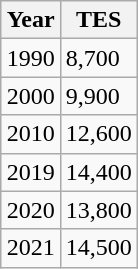<table class="wikitable sortable" style="float:right;">
<tr>
<th>Year</th>
<th>TES</th>
</tr>
<tr>
<td>1990</td>
<td>8,700</td>
</tr>
<tr>
<td>2000</td>
<td>9,900</td>
</tr>
<tr>
<td>2010</td>
<td>12,600</td>
</tr>
<tr>
<td>2019</td>
<td>14,400</td>
</tr>
<tr>
<td>2020</td>
<td>13,800</td>
</tr>
<tr>
<td>2021</td>
<td>14,500</td>
</tr>
</table>
